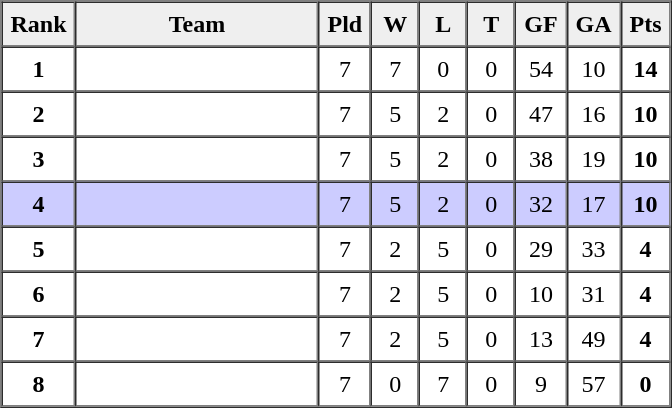<table border=1 cellpadding=5 cellspacing=0>
<tr>
<th bgcolor="#efefef" width="20">Rank</th>
<th bgcolor="#efefef" width="150">Team</th>
<th bgcolor="#efefef" width="20">Pld</th>
<th bgcolor="#efefef" width="20">W</th>
<th bgcolor="#efefef" width="20">L</th>
<th bgcolor="#efefef" width="20">T</th>
<th bgcolor="#efefef" width="20">GF</th>
<th bgcolor="#efefef" width="20">GA</th>
<th bgcolor="#efefef" width="20">Pts</th>
</tr>
<tr align=center>
<td><strong>1</strong></td>
<td align=left></td>
<td>7</td>
<td>7</td>
<td>0</td>
<td>0</td>
<td>54</td>
<td>10</td>
<td><strong>14</strong></td>
</tr>
<tr align=center>
<td><strong>2</strong></td>
<td align=left></td>
<td>7</td>
<td>5</td>
<td>2</td>
<td>0</td>
<td>47</td>
<td>16</td>
<td><strong>10</strong></td>
</tr>
<tr align=center>
<td><strong>3</strong></td>
<td align=left></td>
<td>7</td>
<td>5</td>
<td>2</td>
<td>0</td>
<td>38</td>
<td>19</td>
<td><strong>10</strong></td>
</tr>
<tr align=center bgcolor="ccccff">
<td><strong>4</strong></td>
<td align=left></td>
<td>7</td>
<td>5</td>
<td>2</td>
<td>0</td>
<td>32</td>
<td>17</td>
<td><strong>10</strong></td>
</tr>
<tr align=center>
<td><strong>5</strong></td>
<td align=left></td>
<td>7</td>
<td>2</td>
<td>5</td>
<td>0</td>
<td>29</td>
<td>33</td>
<td><strong>4</strong></td>
</tr>
<tr align=center>
<td><strong>6</strong></td>
<td align=left></td>
<td>7</td>
<td>2</td>
<td>5</td>
<td>0</td>
<td>10</td>
<td>31</td>
<td><strong>4</strong></td>
</tr>
<tr align=center>
<td><strong>7</strong></td>
<td align=left></td>
<td>7</td>
<td>2</td>
<td>5</td>
<td>0</td>
<td>13</td>
<td>49</td>
<td><strong>4</strong></td>
</tr>
<tr align=center>
<td><strong>8</strong></td>
<td align=left></td>
<td>7</td>
<td>0</td>
<td>7</td>
<td>0</td>
<td>9</td>
<td>57</td>
<td><strong>0</strong></td>
</tr>
</table>
